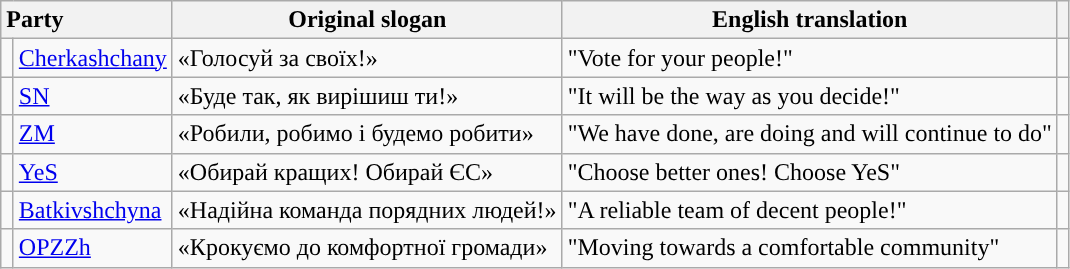<table class="wikitable" style="text-align:left;">
<tr>
<th colspan="2" style="text-align:left;">Party</th>
<th>Original slogan</th>
<th>English translation</th>
<th></th>
</tr>
<tr>
<td width="1" style="color:inherit;background:"></td>
<td><a href='#'>Cherkashchany</a></td>
<td>«Голосуй за своїх!»</td>
<td>"Vote for your people!"</td>
<td></td>
</tr>
<tr>
<td style="color:inherit;background:"></td>
<td><a href='#'>SN</a></td>
<td>«Буде так, як вирішиш ти!»</td>
<td>"It will be the way as you decide!"</td>
<td></td>
</tr>
<tr>
<td style="color:inherit;background:"></td>
<td><a href='#'>ZM</a></td>
<td>«Робили, робимо і будемо робити»</td>
<td>"We have done, are doing and will continue to do"</td>
<td></td>
</tr>
<tr>
<td style="color:inherit;background:"></td>
<td><a href='#'>YeS</a></td>
<td>«Обирай кращих! Обирай ЄС»</td>
<td>"Choose better ones! Choose YeS"</td>
<td></td>
</tr>
<tr>
<td style="color:inherit;background:"></td>
<td><a href='#'>Batkivshchyna</a></td>
<td>«Надійна команда порядних людей!»</td>
<td>"A reliable team of decent people!"</td>
<td></td>
</tr>
<tr>
<td style="color:inherit;background:"></td>
<td><a href='#'>OPZZh</a></td>
<td>«Крокуємо до комфортної громади»</td>
<td>"Moving towards a comfortable community"</td>
<td></td>
</tr>
</table>
